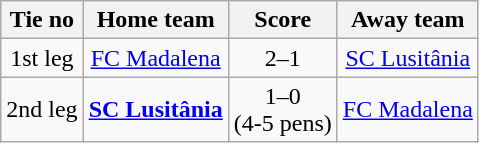<table class="wikitable" style="text-align:center">
<tr>
<th style= width="60px">Tie no</th>
<th style= width="150px">Home team</th>
<th style= width="60px">Score</th>
<th style= width="150px">Away team</th>
</tr>
<tr>
<td>1st leg</td>
<td><a href='#'>FC Madalena</a></td>
<td>2–1</td>
<td><a href='#'>SC Lusitânia</a></td>
</tr>
<tr>
<td>2nd leg</td>
<td><strong><a href='#'>SC Lusitânia</a></strong></td>
<td>1–0<br> (4-5 pens)</td>
<td><a href='#'>FC Madalena</a></td>
</tr>
</table>
